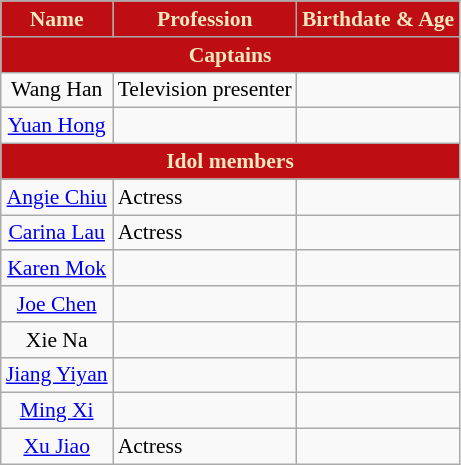<table class="wikitable" style="font-size:90%;">
<tr style="background:#BE0D13; color:#F4E8BE; font-weight:bold; text-align:center;">
<td>Name</td>
<td>Profession</td>
<td>Birthdate & Age</td>
</tr>
<tr style="background:#BE0D13; color:#F4E8BE; font-weight:bold; text-align:center;">
<td colspan=3>Captains</td>
</tr>
<tr>
<td align=center>Wang Han</td>
<td>Television presenter</td>
<td></td>
</tr>
<tr>
<td align=center><a href='#'>Yuan Hong</a></td>
<td></td>
<td></td>
</tr>
<tr style="background:#BE0D13; color:#F4E8BE; font-weight:bold; text-align:center;">
<td colspan=3>Idol members</td>
</tr>
<tr>
<td align=center><a href='#'>Angie Chiu</a></td>
<td>Actress</td>
<td></td>
</tr>
<tr>
<td align=center><a href='#'>Carina Lau</a></td>
<td>Actress</td>
<td></td>
</tr>
<tr>
<td align=center><a href='#'>Karen Mok</a></td>
<td></td>
<td></td>
</tr>
<tr>
<td align=center><a href='#'>Joe Chen</a></td>
<td></td>
<td></td>
</tr>
<tr>
<td align=center>Xie Na</td>
<td></td>
<td></td>
</tr>
<tr>
<td align=center><a href='#'>Jiang Yiyan</a></td>
<td></td>
<td></td>
</tr>
<tr>
<td align=center><a href='#'>Ming Xi</a></td>
<td></td>
<td></td>
</tr>
<tr>
<td align=center><a href='#'>Xu Jiao</a></td>
<td>Actress</td>
<td></td>
</tr>
</table>
